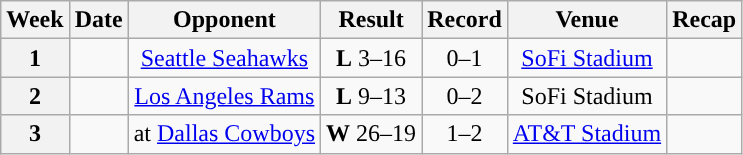<table class="wikitable" style="text-align:center">
<tr>
<th>Week</th>
<th>Date</th>
<th>Opponent</th>
<th>Result</th>
<th>Record</th>
<th>Venue</th>
<th>Recap</th>
</tr>
<tr>
<th>1</th>
<td></td>
<td><a href='#'>Seattle Seahawks</a></td>
<td><strong>L</strong> 3–16</td>
<td>0–1</td>
<td><a href='#'>SoFi Stadium</a></td>
<td></td>
</tr>
<tr>
<th>2</th>
<td></td>
<td><a href='#'>Los Angeles Rams</a></td>
<td><strong>L</strong> 9–13</td>
<td>0–2</td>
<td>SoFi Stadium</td>
<td></td>
</tr>
<tr>
<th>3</th>
<td></td>
<td>at <a href='#'>Dallas Cowboys</a></td>
<td><strong>W</strong> 26–19</td>
<td>1–2</td>
<td><a href='#'>AT&T Stadium</a></td>
<td></td>
</tr>
</table>
